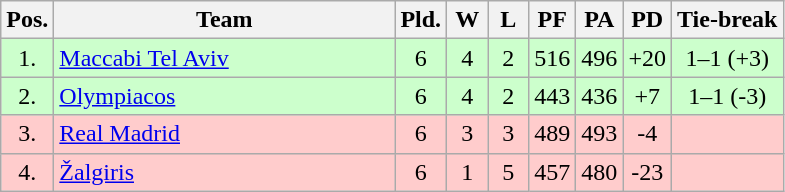<table class="wikitable" style="text-align:center">
<tr>
<th width=15>Pos.</th>
<th width=220>Team</th>
<th width=20>Pld.</th>
<th width=20>W</th>
<th width=20>L</th>
<th width=20>PF</th>
<th width=20>PA</th>
<th width=20>PD</th>
<th>Tie-break</th>
</tr>
<tr style="background: #ccffcc;">
<td>1.</td>
<td align=left> <a href='#'>Maccabi Tel Aviv</a></td>
<td>6</td>
<td>4</td>
<td>2</td>
<td>516</td>
<td>496</td>
<td>+20</td>
<td>1–1 (+3)</td>
</tr>
<tr style="background: #ccffcc;">
<td>2.</td>
<td align=left> <a href='#'>Olympiacos</a></td>
<td>6</td>
<td>4</td>
<td>2</td>
<td>443</td>
<td>436</td>
<td>+7</td>
<td>1–1 (-3)</td>
</tr>
<tr style="background: #ffcccc;">
<td>3.</td>
<td align=left> <a href='#'>Real Madrid</a></td>
<td>6</td>
<td>3</td>
<td>3</td>
<td>489</td>
<td>493</td>
<td>-4</td>
<td></td>
</tr>
<tr style="background: #ffcccc;">
<td>4.</td>
<td align=left> <a href='#'>Žalgiris</a></td>
<td>6</td>
<td>1</td>
<td>5</td>
<td>457</td>
<td>480</td>
<td>-23</td>
<td></td>
</tr>
</table>
